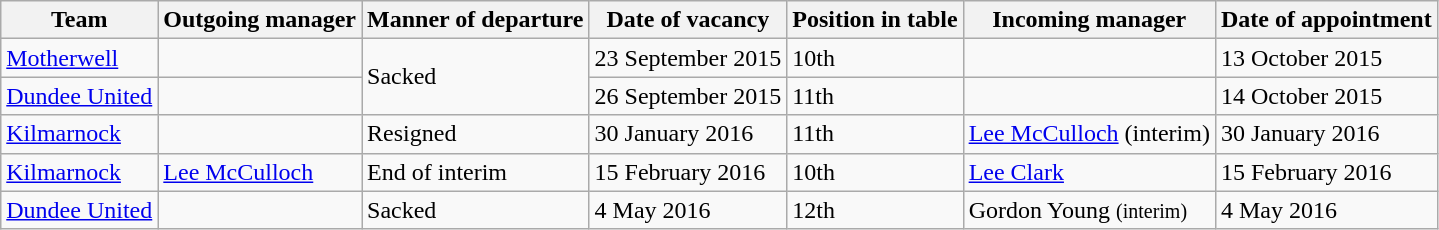<table class="wikitable">
<tr>
<th>Team</th>
<th>Outgoing manager</th>
<th>Manner of departure</th>
<th>Date of vacancy</th>
<th>Position in table</th>
<th>Incoming manager</th>
<th>Date of appointment</th>
</tr>
<tr>
<td><a href='#'>Motherwell</a></td>
<td> </td>
<td rowspan=2>Sacked</td>
<td>23 September 2015</td>
<td>10th</td>
<td> </td>
<td>13 October 2015</td>
</tr>
<tr>
<td><a href='#'>Dundee United</a></td>
<td> </td>
<td>26 September 2015</td>
<td>11th</td>
<td> </td>
<td>14 October 2015</td>
</tr>
<tr>
<td><a href='#'>Kilmarnock</a></td>
<td> </td>
<td rowspan=1>Resigned</td>
<td>30 January 2016</td>
<td>11th</td>
<td> <a href='#'>Lee McCulloch</a>  (interim)</td>
<td>30 January 2016</td>
</tr>
<tr>
<td><a href='#'>Kilmarnock</a></td>
<td> <a href='#'>Lee McCulloch</a></td>
<td>End of interim</td>
<td>15 February 2016</td>
<td>10th</td>
<td> <a href='#'>Lee Clark</a></td>
<td>15 February 2016</td>
</tr>
<tr>
<td><a href='#'>Dundee United</a></td>
<td> </td>
<td>Sacked</td>
<td>4 May 2016</td>
<td>12th</td>
<td> Gordon Young <small>(interim)</small></td>
<td>4 May 2016</td>
</tr>
</table>
